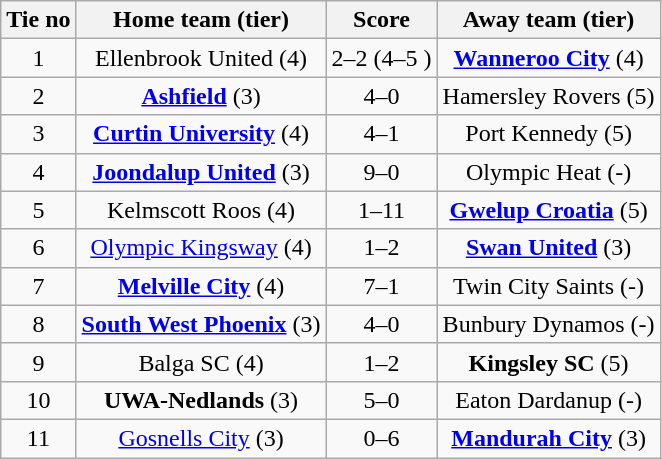<table class="wikitable" style="text-align:center">
<tr>
<th>Tie no</th>
<th>Home team (tier)</th>
<th>Score</th>
<th>Away team (tier)</th>
</tr>
<tr>
<td>1</td>
<td>Ellenbrook United (4)</td>
<td>2–2 (4–5 )</td>
<td><strong><a href='#'>Wanneroo City</a></strong> (4)</td>
</tr>
<tr>
<td>2</td>
<td><strong><a href='#'>Ashfield</a></strong> (3)</td>
<td>4–0</td>
<td>Hamersley Rovers (5)</td>
</tr>
<tr>
<td>3</td>
<td><strong><a href='#'>Curtin University</a></strong> (4)</td>
<td>4–1</td>
<td>Port Kennedy (5)</td>
</tr>
<tr>
<td>4</td>
<td><strong><a href='#'>Joondalup United</a></strong> (3)</td>
<td>9–0</td>
<td>Olympic Heat (-)</td>
</tr>
<tr>
<td>5</td>
<td>Kelmscott Roos (4)</td>
<td>1–11</td>
<td><strong><a href='#'>Gwelup Croatia</a></strong> (5)</td>
</tr>
<tr>
<td>6</td>
<td><a href='#'>Olympic Kingsway</a> (4)</td>
<td>1–2</td>
<td><strong><a href='#'>Swan United</a></strong> (3)</td>
</tr>
<tr>
<td>7</td>
<td><strong><a href='#'>Melville City</a></strong> (4)</td>
<td>7–1</td>
<td>Twin City Saints (-)</td>
</tr>
<tr>
<td>8</td>
<td><strong><a href='#'>South West Phoenix</a></strong> (3)</td>
<td>4–0</td>
<td>Bunbury Dynamos (-)</td>
</tr>
<tr>
<td>9</td>
<td>Balga SC (4)</td>
<td>1–2</td>
<td><strong>Kingsley SC</strong> (5)</td>
</tr>
<tr>
<td>10</td>
<td><strong>UWA-Nedlands</strong> (3)</td>
<td>5–0</td>
<td>Eaton Dardanup (-)</td>
</tr>
<tr>
<td>11</td>
<td><a href='#'>Gosnells City</a> (3)</td>
<td>0–6</td>
<td><strong><a href='#'>Mandurah City</a></strong> (3)</td>
</tr>
</table>
